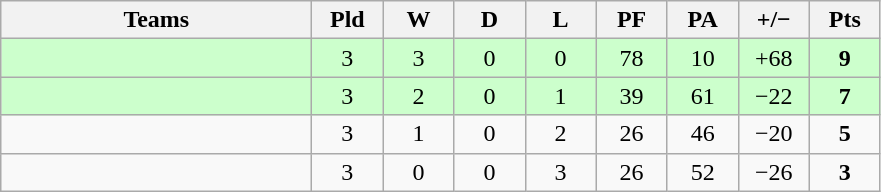<table class="wikitable" style="text-align: center;">
<tr>
<th width="200">Teams</th>
<th width="40">Pld</th>
<th width="40">W</th>
<th width="40">D</th>
<th width="40">L</th>
<th width="40">PF</th>
<th width="40">PA</th>
<th width="40">+/−</th>
<th width="40">Pts</th>
</tr>
<tr bgcolor=ccffcc>
<td align=left></td>
<td>3</td>
<td>3</td>
<td>0</td>
<td>0</td>
<td>78</td>
<td>10</td>
<td>+68</td>
<td><strong>9</strong></td>
</tr>
<tr bgcolor=ccffcc>
<td align=left></td>
<td>3</td>
<td>2</td>
<td>0</td>
<td>1</td>
<td>39</td>
<td>61</td>
<td>−22</td>
<td><strong>7</strong></td>
</tr>
<tr>
<td align=left></td>
<td>3</td>
<td>1</td>
<td>0</td>
<td>2</td>
<td>26</td>
<td>46</td>
<td>−20</td>
<td><strong>5</strong></td>
</tr>
<tr>
<td align=left></td>
<td>3</td>
<td>0</td>
<td>0</td>
<td>3</td>
<td>26</td>
<td>52</td>
<td>−26</td>
<td><strong>3</strong></td>
</tr>
</table>
